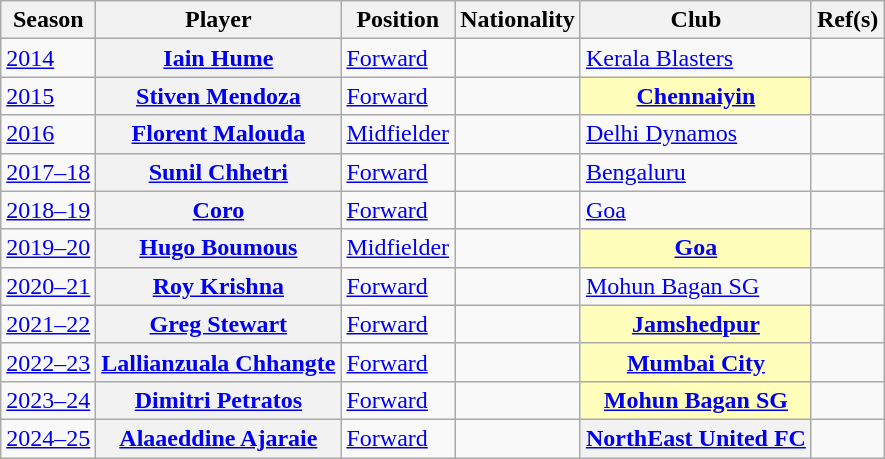<table class="wikitable sortable plainrowheaders">
<tr>
<th scope="col">Season</th>
<th scope="col">Player</th>
<th scope="col">Position</th>
<th scope="col">Nationality</th>
<th scope="col">Club</th>
<th scope="col">Ref(s)</th>
</tr>
<tr>
<td><a href='#'>2014</a></td>
<th scope="row"><a href='#'>Iain Hume</a></th>
<td><a href='#'>Forward</a></td>
<td></td>
<td><a href='#'>Kerala Blasters</a></td>
<td style="text-align:center"></td>
</tr>
<tr>
<td><a href='#'>2015</a></td>
<th scope="row"><a href='#'>Stiven Mendoza</a></th>
<td><a href='#'>Forward</a></td>
<td></td>
<th scope="row" style="background:#ffb"><a href='#'>Chennaiyin</a></th>
<td style="text-align:center"></td>
</tr>
<tr>
<td><a href='#'>2016</a></td>
<th scope="row"><a href='#'>Florent Malouda</a></th>
<td><a href='#'>Midfielder</a></td>
<td></td>
<td><a href='#'>Delhi Dynamos</a></td>
<td style="text-align:center"></td>
</tr>
<tr>
<td><a href='#'>2017–18</a></td>
<th scope="row"><a href='#'>Sunil Chhetri</a></th>
<td><a href='#'>Forward</a></td>
<td></td>
<td><a href='#'>Bengaluru</a></td>
<td style="text-align:center"></td>
</tr>
<tr>
<td><a href='#'>2018–19</a></td>
<th scope="row"><a href='#'>Coro</a></th>
<td><a href='#'>Forward</a></td>
<td></td>
<td><a href='#'>Goa</a></td>
<td style="text-align:center"></td>
</tr>
<tr>
<td><a href='#'>2019–20</a></td>
<th scope="row"><a href='#'>Hugo Boumous</a></th>
<td><a href='#'>Midfielder</a></td>
<td></td>
<th scope="row" style="background:#ffb"><a href='#'>Goa</a></th>
<td style="text-align:center"></td>
</tr>
<tr>
<td><a href='#'>2020–21</a></td>
<th scope="row"><a href='#'>Roy Krishna</a></th>
<td><a href='#'>Forward</a></td>
<td></td>
<td><a href='#'>Mohun Bagan SG</a></td>
<td style="text-align:center"></td>
</tr>
<tr>
<td><a href='#'>2021–22</a></td>
<th scope="row"><a href='#'>Greg Stewart</a></th>
<td><a href='#'>Forward</a></td>
<td></td>
<th scope="row" style="background:#ffb"><a href='#'>Jamshedpur</a></th>
<td style="text-align:center"></td>
</tr>
<tr>
<td><a href='#'>2022–23</a></td>
<th scope="row"><a href='#'>Lallianzuala Chhangte</a></th>
<td><a href='#'>Forward</a></td>
<td></td>
<th scope="row" style="background:#ffb"><a href='#'>Mumbai City</a></th>
<td style="text-align:center"></td>
</tr>
<tr>
<td><a href='#'>2023–24</a></td>
<th scope="row"><a href='#'>Dimitri Petratos</a></th>
<td><a href='#'>Forward</a></td>
<td></td>
<th scope="row" style="background:#ffb"><a href='#'>Mohun Bagan SG</a></th>
<td style="text-align:center"></td>
</tr>
<tr>
<td><a href='#'>2024–25</a></td>
<th scope="row"><a href='#'>Alaaeddine Ajaraie</a></th>
<td><a href='#'>Forward</a></td>
<td></td>
<th scope="row"><a href='#'>NorthEast United FC</a></th>
<td style="text-align:center"></td>
</tr>
</table>
